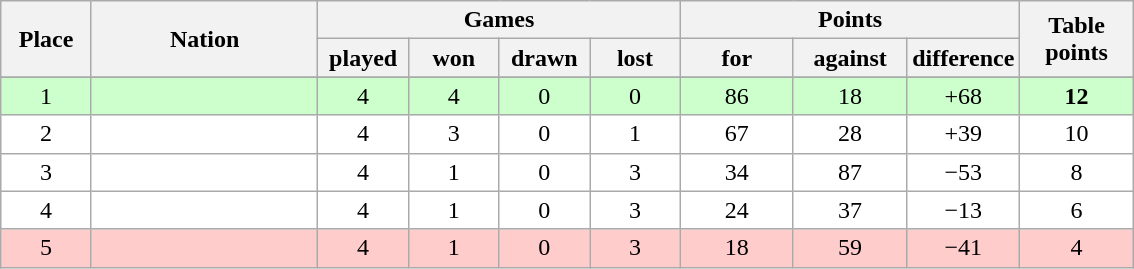<table class="wikitable">
<tr>
<th rowspan=2 width="8%">Place</th>
<th rowspan=2 width="20%">Nation</th>
<th colspan=4 width="32%">Games</th>
<th colspan=3 width="30%">Points</th>
<th rowspan=2 width="10%">Table<br>points</th>
</tr>
<tr>
<th width="8%">played</th>
<th width="8%">won</th>
<th width="8%">drawn</th>
<th width="8%">lost</th>
<th width="10%">for</th>
<th width="10%">against</th>
<th width="10%">difference</th>
</tr>
<tr>
</tr>
<tr bgcolor=#ccffcc align=center>
<td>1</td>
<td align=left><strong></strong></td>
<td>4</td>
<td>4</td>
<td>0</td>
<td>0</td>
<td>86</td>
<td>18</td>
<td>+68</td>
<td><strong>12</strong></td>
</tr>
<tr bgcolor=#ffffff align=center>
<td>2</td>
<td align=left></td>
<td>4</td>
<td>3</td>
<td>0</td>
<td>1</td>
<td>67</td>
<td>28</td>
<td>+39</td>
<td>10</td>
</tr>
<tr bgcolor=#ffffff align=center>
<td>3</td>
<td align=left></td>
<td>4</td>
<td>1</td>
<td>0</td>
<td>3</td>
<td>34</td>
<td>87</td>
<td>−53</td>
<td>8</td>
</tr>
<tr bgcolor=#ffffff align=center>
<td>4</td>
<td align=left></td>
<td>4</td>
<td>1</td>
<td>0</td>
<td>3</td>
<td>24</td>
<td>37</td>
<td>−13</td>
<td>6</td>
</tr>
<tr bgcolor=#ffcccc align=center>
<td>5</td>
<td align=left></td>
<td>4</td>
<td>1</td>
<td>0</td>
<td>3</td>
<td>18</td>
<td>59</td>
<td>−41</td>
<td>4</td>
</tr>
</table>
